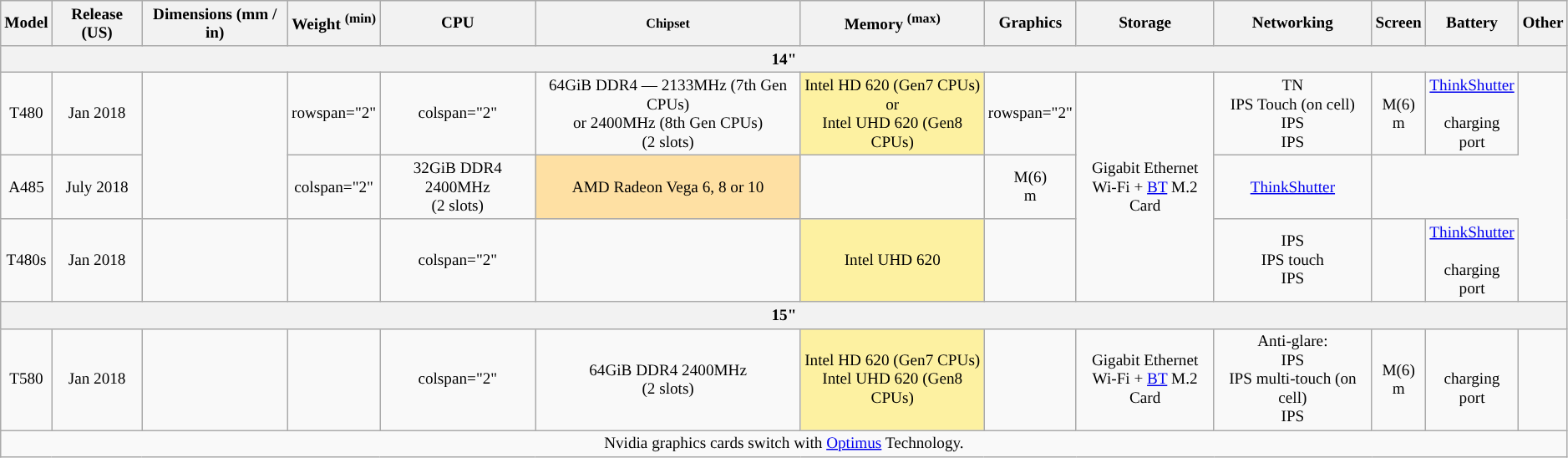<table class="wikitable" style="font-size: 80%; text-align: center; min-width: 80%;">
<tr>
<th>Model</th>
<th>Release (US)</th>
<th>Dimensions (mm / in)</th>
<th>Weight <sup>(min)</sup></th>
<th>CPU</th>
<th><small>Chipset</small></th>
<th>Memory <sup>(max)</sup></th>
<th>Graphics</th>
<th>Storage</th>
<th>Networking</th>
<th>Screen</th>
<th>Battery</th>
<th>Other</th>
</tr>
<tr>
<th colspan="13">14"</th>
</tr>
<tr>
<td>T480</td>
<td>Jan 2018</td>
<td rowspan="2"></td>
<td>rowspan="2" </td>
<td>colspan="2" </td>
<td style="background:">64GiB DDR4 — 2133MHz (7th Gen CPUs) <br>or 2400MHz (8th Gen CPUs) <br> (2 slots)</td>
<td style="background:#fdf1a1;">Intel HD 620 (Gen7 CPUs) or<br> Intel UHD 620 (Gen8 CPUs) <br></td>
<td>rowspan="2" </td>
<td rowspan="3">Gigabit Ethernet<br>Wi-Fi + <a href='#'>BT</a> M.2 Card<br><small></small></td>
<td style="background:"> TN <br> IPS Touch (on cell) <br> IPS <br>  IPS</td>
<td style="background:">M(6)<br>m</td>
<td><a href='#'>ThinkShutter</a><br><br> charging port</td>
</tr>
<tr>
<td>A485</td>
<td>July 2018</td>
<td>colspan="2" </td>
<td style="background:">32GiB DDR4 2400MHz<br> (2 slots)</td>
<td style="background:#fee0a3;">AMD Radeon Vega 6, 8 or 10</td>
<td></td>
<td style="background:">M(6)<br>m</td>
<td><a href='#'>ThinkShutter</a><br></td>
</tr>
<tr>
<td>T480s</td>
<td>Jan 2018</td>
<td></td>
<td></td>
<td>colspan="2" </td>
<td></td>
<td style="background:#fdf1a1;">Intel UHD 620 <br></td>
<td></td>
<td style="background:"> IPS <br> IPS touch <br> IPS</td>
<td></td>
<td><a href='#'>ThinkShutter</a><br><br> charging port</td>
</tr>
<tr>
<th colspan="13">15"</th>
</tr>
<tr>
<td>T580</td>
<td>Jan 2018</td>
<td></td>
<td></td>
<td>colspan="2" </td>
<td style="background:">64GiB DDR4 2400MHz<br>(2 slots)</td>
<td style="background:#fdf1a1;">Intel HD 620 (Gen7 CPUs)<br> Intel UHD 620 (Gen8 CPUs)<br></td>
<td></td>
<td>Gigabit Ethernet<br>Wi-Fi + <a href='#'>BT</a> M.2 Card<br><small></small></td>
<td style="background:">Anti-glare: <br> IPS <br> IPS multi-touch (on cell) <br> IPS</td>
<td style="background:">M(6)<br>m</td>
<td><br> charging port</td>
</tr>
<tr>
<td colspan="13">Nvidia graphics cards switch with <a href='#'>Optimus</a> Technology.</td>
</tr>
</table>
